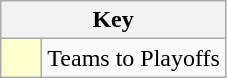<table class="wikitable" style="text-align: center;">
<tr>
<th colspan=2>Key</th>
</tr>
<tr>
<td style="background:#ffffcc; width:20px;"></td>
<td align=left>Teams to Playoffs</td>
</tr>
</table>
